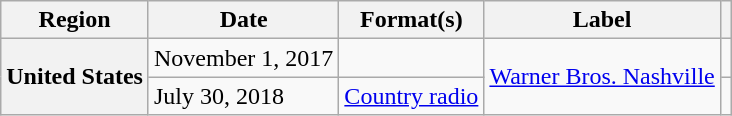<table class="wikitable plainrowheaders">
<tr>
<th scope="col">Region</th>
<th scope="col">Date</th>
<th scope="col">Format(s)</th>
<th scope="col">Label</th>
<th scope="col"></th>
</tr>
<tr>
<th scope="row" rowspan="2">United States</th>
<td>November 1, 2017</td>
<td></td>
<td rowspan="2"><a href='#'>Warner Bros. Nashville</a></td>
<td style="text-align:center;"></td>
</tr>
<tr>
<td>July 30, 2018</td>
<td><a href='#'>Country radio</a></td>
<td style="text-align:center;"></td>
</tr>
</table>
